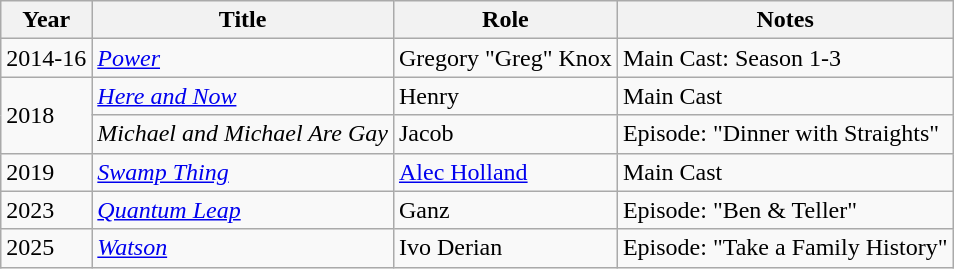<table class="wikitable sortable">
<tr>
<th>Year</th>
<th>Title</th>
<th>Role</th>
<th>Notes</th>
</tr>
<tr>
<td>2014-16</td>
<td><em><a href='#'>Power</a></em></td>
<td>Gregory "Greg" Knox</td>
<td>Main Cast: Season 1-3</td>
</tr>
<tr>
<td rowspan="2">2018</td>
<td><em><a href='#'>Here and Now</a></em></td>
<td>Henry</td>
<td>Main Cast</td>
</tr>
<tr>
<td><em>Michael and Michael Are Gay</em></td>
<td>Jacob</td>
<td>Episode: "Dinner with Straights"</td>
</tr>
<tr>
<td>2019</td>
<td><em><a href='#'>Swamp Thing</a></em></td>
<td><a href='#'>Alec Holland</a></td>
<td>Main Cast</td>
</tr>
<tr>
<td>2023</td>
<td><em><a href='#'>Quantum Leap</a></em></td>
<td>Ganz</td>
<td>Episode: "Ben & Teller"</td>
</tr>
<tr>
<td>2025</td>
<td><em><a href='#'>Watson</a></em></td>
<td>Ivo Derian</td>
<td>Episode: "Take a Family History"</td>
</tr>
</table>
